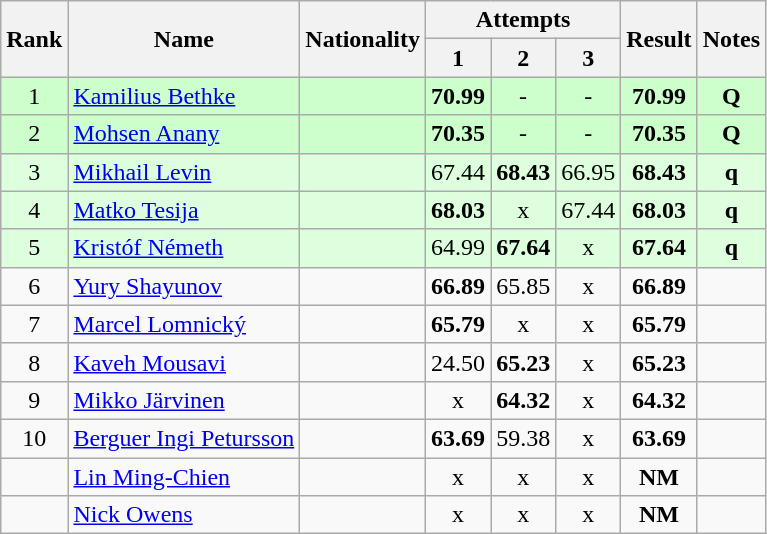<table class="wikitable sortable" style="text-align:center">
<tr>
<th rowspan=2>Rank</th>
<th rowspan=2>Name</th>
<th rowspan=2>Nationality</th>
<th colspan=3>Attempts</th>
<th rowspan=2>Result</th>
<th rowspan=2>Notes</th>
</tr>
<tr>
<th>1</th>
<th>2</th>
<th>3</th>
</tr>
<tr bgcolor=ccffcc>
<td>1</td>
<td align=left><a href='#'>Kamilius Bethke</a></td>
<td align=left></td>
<td><strong>70.99</strong></td>
<td>-</td>
<td>-</td>
<td><strong>70.99</strong></td>
<td><strong>Q</strong></td>
</tr>
<tr bgcolor=ccffcc>
<td>2</td>
<td align=left><a href='#'>Mohsen Anany</a></td>
<td align=left></td>
<td><strong>70.35</strong></td>
<td>-</td>
<td>-</td>
<td><strong>70.35</strong></td>
<td><strong>Q</strong></td>
</tr>
<tr bgcolor=ddffdd>
<td>3</td>
<td align=left><a href='#'>Mikhail Levin</a></td>
<td align=left></td>
<td>67.44</td>
<td><strong>68.43</strong></td>
<td>66.95</td>
<td><strong>68.43</strong></td>
<td><strong>q</strong></td>
</tr>
<tr bgcolor=ddffdd>
<td>4</td>
<td align=left><a href='#'>Matko Tesija</a></td>
<td align=left></td>
<td><strong>68.03</strong></td>
<td>x</td>
<td>67.44</td>
<td><strong>68.03</strong></td>
<td><strong>q</strong></td>
</tr>
<tr bgcolor=ddffdd>
<td>5</td>
<td align=left><a href='#'>Kristóf Németh</a></td>
<td align=left></td>
<td>64.99</td>
<td><strong>67.64</strong></td>
<td>x</td>
<td><strong>67.64</strong></td>
<td><strong>q</strong></td>
</tr>
<tr>
<td>6</td>
<td align=left><a href='#'>Yury Shayunov</a></td>
<td align=left></td>
<td><strong>66.89</strong></td>
<td>65.85</td>
<td>x</td>
<td><strong>66.89</strong></td>
<td></td>
</tr>
<tr>
<td>7</td>
<td align=left><a href='#'>Marcel Lomnický</a></td>
<td align=left></td>
<td><strong>65.79</strong></td>
<td>x</td>
<td>x</td>
<td><strong>65.79</strong></td>
<td></td>
</tr>
<tr>
<td>8</td>
<td align=left><a href='#'>Kaveh Mousavi</a></td>
<td align=left></td>
<td>24.50</td>
<td><strong>65.23</strong></td>
<td>x</td>
<td><strong>65.23</strong></td>
<td></td>
</tr>
<tr>
<td>9</td>
<td align=left><a href='#'>Mikko Järvinen</a></td>
<td align=left></td>
<td>x</td>
<td><strong>64.32</strong></td>
<td>x</td>
<td><strong>64.32</strong></td>
<td></td>
</tr>
<tr>
<td>10</td>
<td align=left><a href='#'>Berguer Ingi Petursson</a></td>
<td align=left></td>
<td><strong>63.69</strong></td>
<td>59.38</td>
<td>x</td>
<td><strong>63.69</strong></td>
<td></td>
</tr>
<tr>
<td></td>
<td align=left><a href='#'>Lin Ming-Chien</a></td>
<td align=left></td>
<td>x</td>
<td>x</td>
<td>x</td>
<td><strong>NM</strong></td>
<td></td>
</tr>
<tr>
<td></td>
<td align=left><a href='#'>Nick Owens</a></td>
<td align=left></td>
<td>x</td>
<td>x</td>
<td>x</td>
<td><strong>NM</strong></td>
<td></td>
</tr>
</table>
